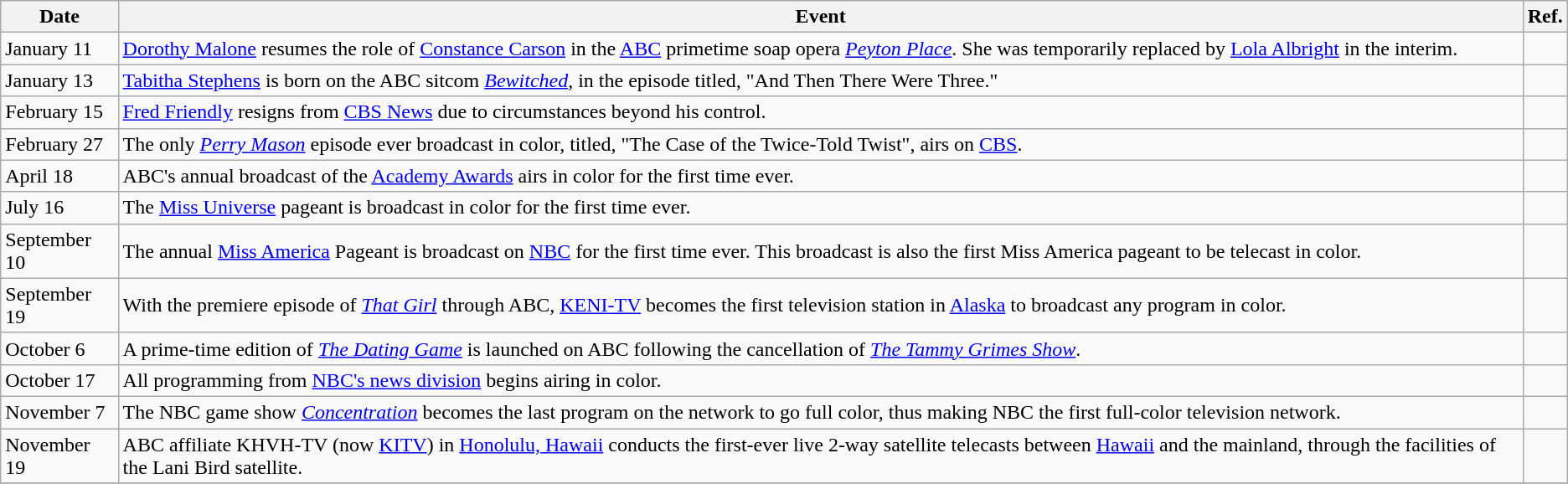<table class="wikitable sortable">
<tr>
<th>Date</th>
<th>Event</th>
<th>Ref.</th>
</tr>
<tr>
<td>January 11</td>
<td><a href='#'>Dorothy Malone</a> resumes the role of <a href='#'>Constance Carson</a> in the <a href='#'>ABC</a> primetime soap opera <em><a href='#'>Peyton Place</a></em>. She was temporarily replaced by <a href='#'>Lola Albright</a> in the interim.</td>
<td></td>
</tr>
<tr>
<td>January 13</td>
<td><a href='#'>Tabitha Stephens</a> is born on the ABC sitcom <em><a href='#'>Bewitched</a></em>, in the episode titled, "And Then There Were Three."</td>
<td></td>
</tr>
<tr>
<td>February 15</td>
<td><a href='#'>Fred Friendly</a> resigns from <a href='#'>CBS News</a> due to circumstances beyond his control.</td>
<td></td>
</tr>
<tr>
<td>February 27</td>
<td>The only <em><a href='#'>Perry Mason</a></em> episode ever broadcast in color, titled, "The Case of the Twice-Told Twist", airs on <a href='#'>CBS</a>.</td>
<td></td>
</tr>
<tr>
<td>April 18</td>
<td>ABC's annual broadcast of the <a href='#'>Academy Awards</a> airs in color for the first time ever.</td>
<td></td>
</tr>
<tr>
<td>July 16</td>
<td>The <a href='#'>Miss Universe</a> pageant is broadcast in color for the first time ever.</td>
<td></td>
</tr>
<tr>
<td>September 10</td>
<td>The annual <a href='#'>Miss America</a> Pageant is broadcast on <a href='#'>NBC</a> for the first time ever. This broadcast is also the first Miss America pageant to be telecast in color.</td>
<td></td>
</tr>
<tr>
<td>September 19</td>
<td>With the premiere episode of <em><a href='#'>That Girl</a></em> through ABC, <a href='#'>KENI-TV</a> becomes the first television station in <a href='#'>Alaska</a> to broadcast any program in color.</td>
<td></td>
</tr>
<tr>
<td>October 6</td>
<td>A prime-time edition of <em><a href='#'>The Dating Game</a></em> is launched on ABC following the cancellation of <em><a href='#'>The Tammy Grimes Show</a></em>.</td>
<td></td>
</tr>
<tr>
<td>October 17</td>
<td>All programming from <a href='#'>NBC's news division</a> begins airing in color.</td>
<td></td>
</tr>
<tr>
<td>November 7</td>
<td>The NBC game show <em><a href='#'>Concentration</a></em> becomes the last program on the network to go full color, thus making NBC the first full-color television network.</td>
<td></td>
</tr>
<tr>
<td>November 19</td>
<td>ABC affiliate KHVH-TV (now <a href='#'>KITV</a>) in <a href='#'>Honolulu, Hawaii</a> conducts the first-ever live 2-way satellite telecasts between <a href='#'>Hawaii</a> and the mainland, through the facilities of the Lani Bird satellite.</td>
<td></td>
</tr>
<tr>
</tr>
</table>
